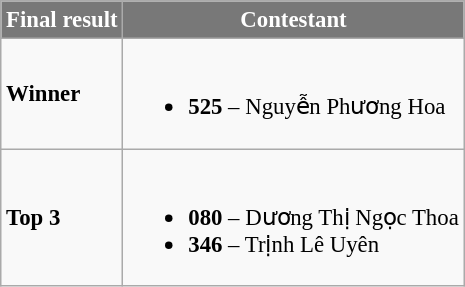<table class="wikitable sortable" style="font-size: 95%;">
<tr>
<th style="background-color:#787878;color:#FFFFFF;">Final result</th>
<th style="background-color:#787878;color:#FFFFFF;">Contestant</th>
</tr>
<tr>
<td><strong>Winner</strong></td>
<td><br><ul><li><strong>525</strong> – Nguyễn Phương Hoa</li></ul></td>
</tr>
<tr>
<td><strong>Top 3</strong></td>
<td><br><ul><li><strong>080</strong> – Dương Thị Ngọc Thoa</li><li><strong>346</strong> – Trịnh Lê Uyên</li></ul></td>
</tr>
</table>
